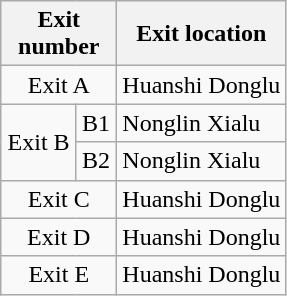<table class="wikitable">
<tr>
<th style="width:70px" colspan="2">Exit number</th>
<th>Exit location</th>
</tr>
<tr>
<td align="center" colspan="2">Exit A</td>
<td>Huanshi Donglu</td>
</tr>
<tr>
<td align="center" rowspan="2">Exit B</td>
<td>B1</td>
<td>Nonglin Xialu</td>
</tr>
<tr>
<td>B2</td>
<td>Nonglin Xialu</td>
</tr>
<tr>
<td align="center" colspan="2">Exit C</td>
<td>Huanshi Donglu</td>
</tr>
<tr>
<td align="center" colspan="2">Exit D</td>
<td>Huanshi Donglu</td>
</tr>
<tr>
<td align="center" colspan="2">Exit E</td>
<td>Huanshi Donglu</td>
</tr>
</table>
